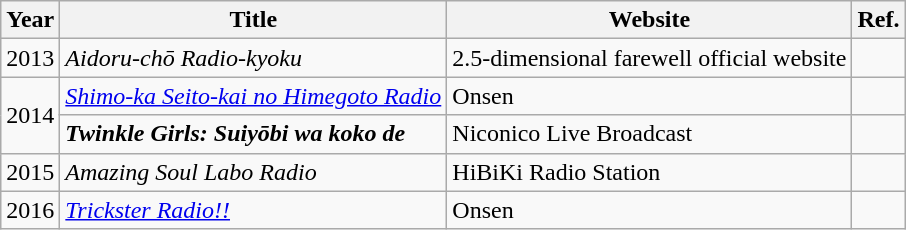<table class="wikitable">
<tr>
<th>Year</th>
<th>Title</th>
<th>Website</th>
<th>Ref.</th>
</tr>
<tr>
<td>2013</td>
<td><em>Aidoru-chō Radio-kyoku</em></td>
<td>2.5-dimensional farewell official website</td>
<td></td>
</tr>
<tr>
<td rowspan="2">2014</td>
<td><em><a href='#'>Shimo-ka Seito-kai no Himegoto Radio</a></em></td>
<td>Onsen</td>
<td></td>
</tr>
<tr>
<td><strong><em>Twinkle Girls: Suiyōbi wa koko de</em></strong></td>
<td>Niconico Live Broadcast</td>
<td></td>
</tr>
<tr>
<td>2015</td>
<td><em>Amazing Soul Labo Radio</em></td>
<td>HiBiKi Radio Station</td>
<td></td>
</tr>
<tr>
<td>2016</td>
<td><em><a href='#'>Trickster Radio!!</a></em></td>
<td>Onsen</td>
<td></td>
</tr>
</table>
